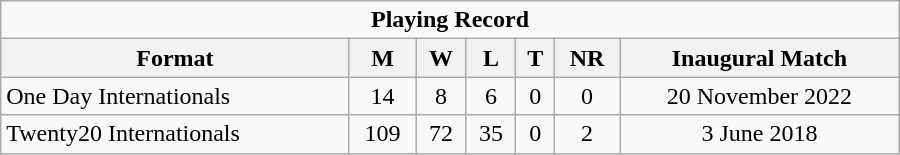<table class="wikitable" style="text-align: center; width: 600px;">
<tr>
<td colspan=7 align="center"><strong>Playing Record</strong></td>
</tr>
<tr>
<th>Format</th>
<th>M</th>
<th>W</th>
<th>L</th>
<th>T</th>
<th>NR</th>
<th>Inaugural Match</th>
</tr>
<tr>
<td align="left">One Day Internationals</td>
<td>14</td>
<td>8</td>
<td>6</td>
<td>0</td>
<td>0</td>
<td>20 November 2022</td>
</tr>
<tr>
<td align="left">Twenty20 Internationals</td>
<td>109</td>
<td>72</td>
<td>35</td>
<td>0</td>
<td>2</td>
<td>3 June 2018</td>
</tr>
</table>
